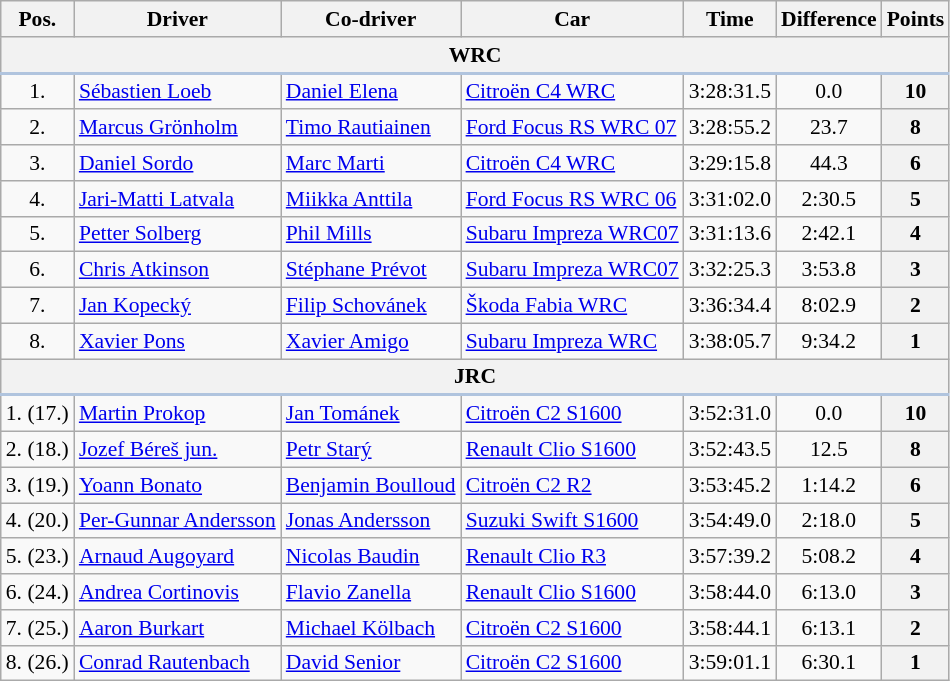<table class="wikitable" style="text-align: center; font-size: 90%; max-width: 950px;">
<tr>
<th>Pos.</th>
<th>Driver</th>
<th>Co-driver</th>
<th>Car</th>
<th>Time</th>
<th>Difference</th>
<th>Points</th>
</tr>
<tr>
<th colspan="7" style="border-bottom: 2px solid LightSteelBlue;">WRC</th>
</tr>
<tr>
<td>1.</td>
<td align=left> <a href='#'>Sébastien Loeb</a></td>
<td align=left> <a href='#'>Daniel Elena</a></td>
<td align=left><a href='#'>Citroën C4 WRC</a></td>
<td>3:28:31.5</td>
<td>0.0</td>
<th>10</th>
</tr>
<tr>
<td>2.</td>
<td align=left> <a href='#'>Marcus Grönholm</a></td>
<td align=left> <a href='#'>Timo Rautiainen</a></td>
<td align=left><a href='#'>Ford Focus RS WRC 07</a></td>
<td>3:28:55.2</td>
<td>23.7</td>
<th>8</th>
</tr>
<tr>
<td>3.</td>
<td align=left> <a href='#'>Daniel Sordo</a></td>
<td align=left> <a href='#'>Marc Marti</a></td>
<td align=left><a href='#'>Citroën C4 WRC</a></td>
<td>3:29:15.8</td>
<td>44.3</td>
<th>6</th>
</tr>
<tr>
<td>4.</td>
<td align=left> <a href='#'>Jari-Matti Latvala</a></td>
<td align=left> <a href='#'>Miikka Anttila</a></td>
<td align=left><a href='#'>Ford Focus RS WRC 06</a></td>
<td>3:31:02.0</td>
<td>2:30.5</td>
<th>5</th>
</tr>
<tr>
<td>5.</td>
<td align=left> <a href='#'>Petter Solberg</a></td>
<td align=left> <a href='#'>Phil Mills</a></td>
<td align=left><a href='#'>Subaru Impreza WRC07</a></td>
<td>3:31:13.6</td>
<td>2:42.1</td>
<th>4</th>
</tr>
<tr>
<td>6.</td>
<td align=left> <a href='#'>Chris Atkinson</a></td>
<td align=left> <a href='#'>Stéphane Prévot</a></td>
<td align=left><a href='#'>Subaru Impreza WRC07</a></td>
<td>3:32:25.3</td>
<td>3:53.8</td>
<th>3</th>
</tr>
<tr>
<td>7.</td>
<td align=left> <a href='#'>Jan Kopecký</a></td>
<td align=left> <a href='#'>Filip Schovánek</a></td>
<td align=left><a href='#'>Škoda Fabia WRC</a></td>
<td>3:36:34.4</td>
<td>8:02.9</td>
<th>2</th>
</tr>
<tr>
<td>8.</td>
<td align=left> <a href='#'>Xavier Pons</a></td>
<td align=left> <a href='#'>Xavier Amigo</a></td>
<td align=left><a href='#'>Subaru Impreza WRC</a></td>
<td>3:38:05.7</td>
<td>9:34.2</td>
<th>1</th>
</tr>
<tr>
<th colspan="7" style="border-bottom: 2px solid LightSteelBlue;">JRC</th>
</tr>
<tr>
<td>1. (17.)</td>
<td align="left"> <a href='#'>Martin Prokop</a></td>
<td align="left"> <a href='#'>Jan Tománek</a></td>
<td align="left"><a href='#'>Citroën C2 S1600</a></td>
<td>3:52:31.0</td>
<td>0.0</td>
<th>10</th>
</tr>
<tr>
<td>2. (18.)</td>
<td align="left"> <a href='#'>Jozef Béreš jun.</a></td>
<td align="left"> <a href='#'>Petr Starý</a></td>
<td align="left"><a href='#'>Renault Clio S1600</a></td>
<td>3:52:43.5</td>
<td>12.5</td>
<th>8</th>
</tr>
<tr>
<td>3. (19.)</td>
<td align="left"> <a href='#'>Yoann Bonato</a></td>
<td align="left"> <a href='#'>Benjamin Boulloud</a></td>
<td align="left"><a href='#'>Citroën C2 R2</a></td>
<td>3:53:45.2</td>
<td>1:14.2</td>
<th>6</th>
</tr>
<tr>
<td>4. (20.)</td>
<td align="left"> <a href='#'>Per-Gunnar Andersson</a></td>
<td align="left"> <a href='#'>Jonas Andersson</a></td>
<td align="left"><a href='#'>Suzuki Swift S1600</a></td>
<td>3:54:49.0</td>
<td>2:18.0</td>
<th>5</th>
</tr>
<tr>
<td>5. (23.)</td>
<td align="left"> <a href='#'>Arnaud Augoyard</a></td>
<td align="left"> <a href='#'>Nicolas Baudin</a></td>
<td align="left"><a href='#'>Renault Clio R3</a></td>
<td>3:57:39.2</td>
<td>5:08.2</td>
<th>4</th>
</tr>
<tr>
<td>6. (24.)</td>
<td align="left"> <a href='#'>Andrea Cortinovis</a></td>
<td align="left"> <a href='#'>Flavio Zanella</a></td>
<td align="left"><a href='#'>Renault Clio S1600</a></td>
<td>3:58:44.0</td>
<td>6:13.0</td>
<th>3</th>
</tr>
<tr>
<td>7. (25.)</td>
<td align="left"> <a href='#'>Aaron Burkart</a></td>
<td align="left"> <a href='#'>Michael Kölbach</a></td>
<td align="left"><a href='#'>Citroën C2 S1600</a></td>
<td>3:58:44.1</td>
<td>6:13.1</td>
<th>2</th>
</tr>
<tr>
<td>8. (26.)</td>
<td align="left"> <a href='#'>Conrad Rautenbach</a></td>
<td align="left"> <a href='#'>David Senior</a></td>
<td align="left"><a href='#'>Citroën C2 S1600</a></td>
<td>3:59:01.1</td>
<td>6:30.1</td>
<th>1</th>
</tr>
</table>
